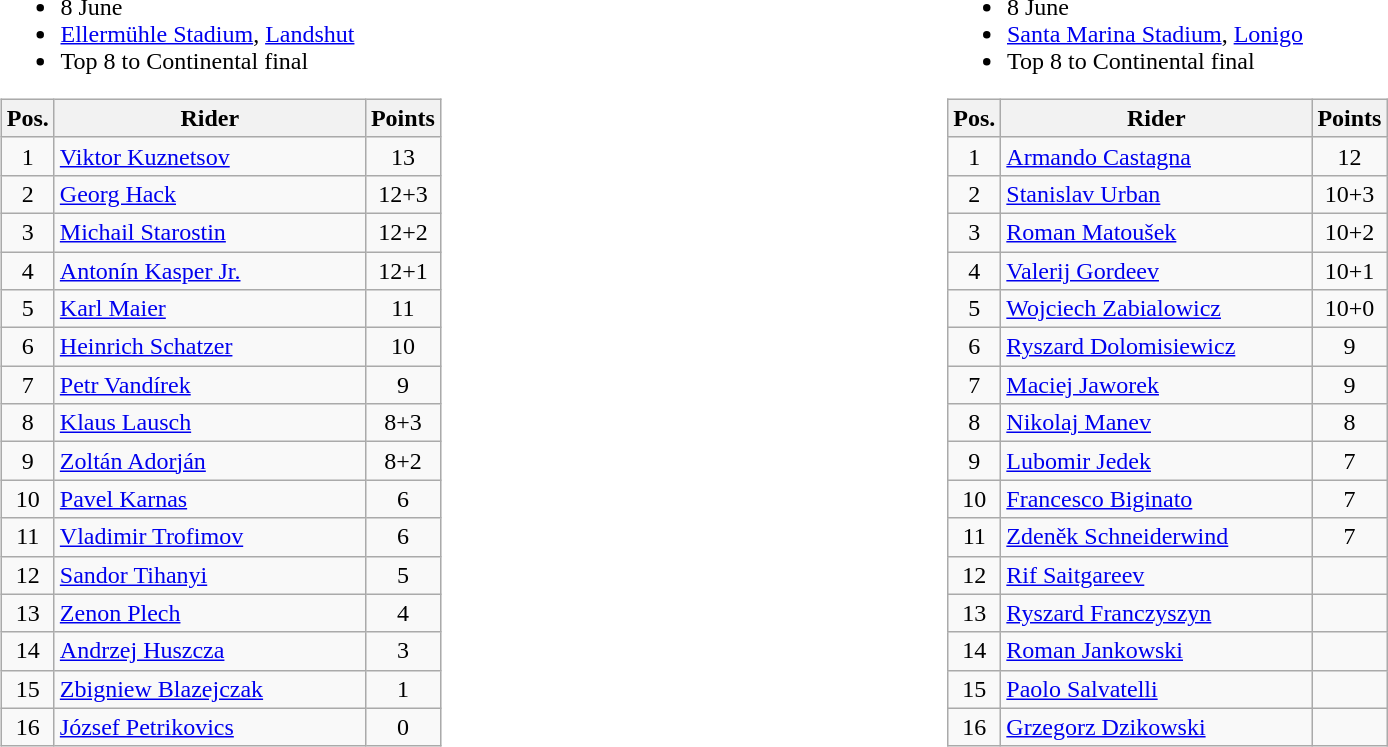<table width=100%>
<tr>
<td width=50% valign=top><br><ul><li>8 June</li><li> <a href='#'>Ellermühle Stadium</a>, <a href='#'>Landshut</a></li><li>Top 8 to Continental final</li></ul><table class="wikitable" style="text-align:center;">
<tr>
<th width=25px>Pos.</th>
<th width=200px>Rider</th>
<th width=40px>Points</th>
</tr>
<tr>
<td>1</td>
<td align=left> <a href='#'>Viktor Kuznetsov</a></td>
<td>13</td>
</tr>
<tr>
<td>2</td>
<td align=left> <a href='#'>Georg Hack</a></td>
<td>12+3</td>
</tr>
<tr>
<td>3</td>
<td align=left> <a href='#'>Michail Starostin</a></td>
<td>12+2</td>
</tr>
<tr>
<td>4</td>
<td align=left> <a href='#'>Antonín Kasper Jr.</a></td>
<td>12+1</td>
</tr>
<tr>
<td>5</td>
<td align=left> <a href='#'>Karl Maier</a></td>
<td>11</td>
</tr>
<tr>
<td>6</td>
<td align=left> <a href='#'>Heinrich Schatzer</a></td>
<td>10</td>
</tr>
<tr>
<td>7</td>
<td align=left> <a href='#'>Petr Vandírek</a></td>
<td>9</td>
</tr>
<tr>
<td>8</td>
<td align=left> <a href='#'>Klaus Lausch</a></td>
<td>8+3</td>
</tr>
<tr>
<td>9</td>
<td align=left> <a href='#'>Zoltán Adorján</a></td>
<td>8+2</td>
</tr>
<tr>
<td>10</td>
<td align=left> <a href='#'>Pavel Karnas</a></td>
<td>6</td>
</tr>
<tr>
<td>11</td>
<td align=left> <a href='#'>Vladimir Trofimov</a></td>
<td>6</td>
</tr>
<tr>
<td>12</td>
<td align=left> <a href='#'>Sandor Tihanyi</a></td>
<td>5</td>
</tr>
<tr>
<td>13</td>
<td align=left> <a href='#'>Zenon Plech</a></td>
<td>4</td>
</tr>
<tr>
<td>14</td>
<td align=left> <a href='#'>Andrzej Huszcza</a></td>
<td>3</td>
</tr>
<tr>
<td>15</td>
<td align=left> <a href='#'>Zbigniew Blazejczak</a></td>
<td>1</td>
</tr>
<tr>
<td>16</td>
<td align=left> <a href='#'>József Petrikovics</a></td>
<td>0</td>
</tr>
</table>
</td>
<td width=50% valign=top><br><ul><li>8  June</li><li> <a href='#'>Santa Marina Stadium</a>, <a href='#'>Lonigo</a></li><li>Top 8 to Continental final</li></ul><table class="wikitable" style="text-align:center;">
<tr>
<th width=25px>Pos.</th>
<th width=200px>Rider</th>
<th width=40px>Points</th>
</tr>
<tr>
<td>1</td>
<td align=left> <a href='#'>Armando Castagna</a></td>
<td>12</td>
</tr>
<tr>
<td>2</td>
<td align=left> <a href='#'>Stanislav Urban</a></td>
<td>10+3</td>
</tr>
<tr>
<td>3</td>
<td align=left> <a href='#'>Roman Matoušek</a></td>
<td>10+2</td>
</tr>
<tr>
<td>4</td>
<td align=left> <a href='#'>Valerij Gordeev</a></td>
<td>10+1</td>
</tr>
<tr>
<td>5</td>
<td align=left> <a href='#'>Wojciech Zabialowicz</a></td>
<td>10+0</td>
</tr>
<tr>
<td>6</td>
<td align=left> <a href='#'>Ryszard Dolomisiewicz</a></td>
<td>9</td>
</tr>
<tr>
<td>7</td>
<td align=left> <a href='#'>Maciej Jaworek</a></td>
<td>9</td>
</tr>
<tr>
<td>8</td>
<td align=left> <a href='#'>Nikolaj Manev</a></td>
<td>8</td>
</tr>
<tr>
<td>9</td>
<td align=left> <a href='#'>Lubomir Jedek</a></td>
<td>7</td>
</tr>
<tr>
<td>10</td>
<td align=left> <a href='#'>Francesco Biginato</a></td>
<td>7</td>
</tr>
<tr>
<td>11</td>
<td align=left> <a href='#'>Zdeněk Schneiderwind</a></td>
<td>7</td>
</tr>
<tr>
<td>12</td>
<td align=left> <a href='#'>Rif Saitgareev</a></td>
<td></td>
</tr>
<tr>
<td>13</td>
<td align=left> <a href='#'>Ryszard Franczyszyn</a></td>
<td></td>
</tr>
<tr>
<td>14</td>
<td align=left> <a href='#'>Roman Jankowski</a></td>
<td></td>
</tr>
<tr>
<td>15</td>
<td align=left> <a href='#'>Paolo Salvatelli</a></td>
<td></td>
</tr>
<tr>
<td>16</td>
<td align=left> <a href='#'>Grzegorz Dzikowski</a></td>
<td></td>
</tr>
</table>
</td>
</tr>
</table>
